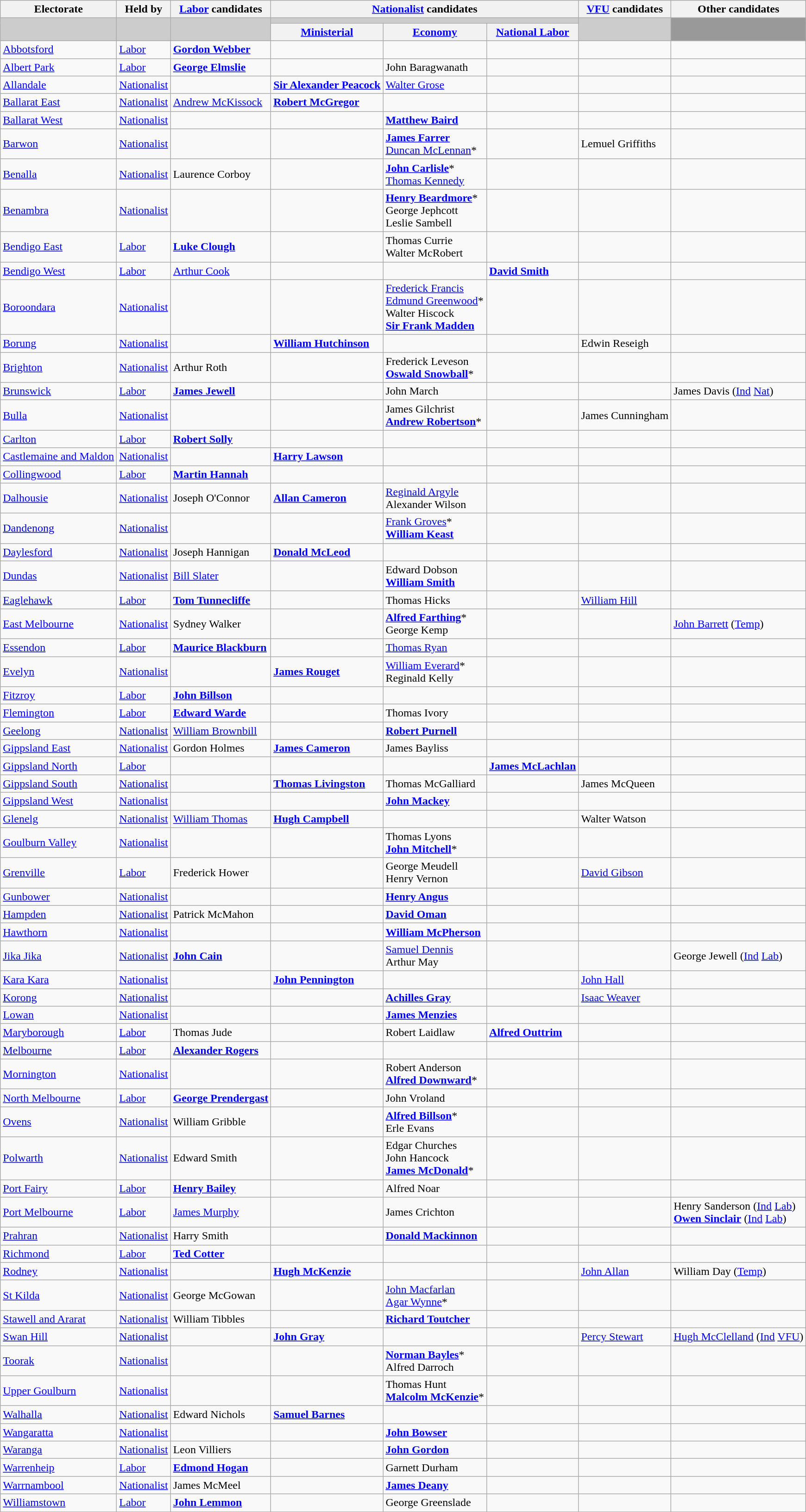<table class="wikitable">
<tr>
<th>Electorate</th>
<th>Held by</th>
<th><a href='#'>Labor</a> candidates</th>
<th colspan=3><a href='#'>Nationalist</a> candidates</th>
<th><a href='#'>VFU</a> candidates</th>
<th>Other candidates</th>
</tr>
<tr style="background:#ccc;">
<td rowspan=2></td>
<td rowspan=2></td>
<td rowspan=2 ></td>
<td colspan=3 ></td>
<td rowspan=2 ></td>
<td rowspan=2 style="background:#999;"></td>
</tr>
<tr style="background:#ccc;">
<th><a href='#'>Ministerial</a></th>
<th><a href='#'>Economy</a></th>
<th><a href='#'>National Labor</a></th>
</tr>
<tr>
<td><a href='#'>Abbotsford</a></td>
<td><a href='#'>Labor</a></td>
<td><strong><a href='#'>Gordon Webber</a></strong></td>
<td></td>
<td></td>
<td></td>
<td></td>
<td></td>
</tr>
<tr>
<td><a href='#'>Albert Park</a></td>
<td><a href='#'>Labor</a></td>
<td><strong><a href='#'>George Elmslie</a></strong></td>
<td></td>
<td>John Baragwanath</td>
<td></td>
<td></td>
<td></td>
</tr>
<tr>
<td><a href='#'>Allandale</a></td>
<td><a href='#'>Nationalist</a></td>
<td></td>
<td><strong><a href='#'>Sir Alexander Peacock</a></strong></td>
<td><a href='#'>Walter Grose</a></td>
<td></td>
<td></td>
<td></td>
</tr>
<tr>
<td><a href='#'>Ballarat East</a></td>
<td><a href='#'>Nationalist</a></td>
<td><a href='#'>Andrew McKissock</a></td>
<td><strong><a href='#'>Robert McGregor</a></strong></td>
<td></td>
<td></td>
<td></td>
<td></td>
</tr>
<tr>
<td><a href='#'>Ballarat West</a></td>
<td><a href='#'>Nationalist</a></td>
<td></td>
<td></td>
<td><strong><a href='#'>Matthew Baird</a></strong></td>
<td></td>
<td></td>
<td></td>
</tr>
<tr>
<td><a href='#'>Barwon</a></td>
<td><a href='#'>Nationalist</a></td>
<td></td>
<td></td>
<td><strong><a href='#'>James Farrer</a></strong> <br> <a href='#'>Duncan McLennan</a>*</td>
<td></td>
<td>Lemuel Griffiths</td>
<td></td>
</tr>
<tr>
<td><a href='#'>Benalla</a></td>
<td><a href='#'>Nationalist</a></td>
<td>Laurence Corboy</td>
<td></td>
<td><strong><a href='#'>John Carlisle</a></strong>* <br> <a href='#'>Thomas Kennedy</a></td>
<td></td>
<td></td>
<td></td>
</tr>
<tr>
<td><a href='#'>Benambra</a></td>
<td><a href='#'>Nationalist</a></td>
<td></td>
<td></td>
<td><strong><a href='#'>Henry Beardmore</a></strong>* <br> George Jephcott <br> Leslie Sambell</td>
<td></td>
<td></td>
<td></td>
</tr>
<tr>
<td><a href='#'>Bendigo East</a></td>
<td><a href='#'>Labor</a></td>
<td><strong><a href='#'>Luke Clough</a></strong></td>
<td></td>
<td>Thomas Currie <br> Walter McRobert</td>
<td></td>
<td></td>
<td></td>
</tr>
<tr>
<td><a href='#'>Bendigo West</a></td>
<td><a href='#'>Labor</a></td>
<td><a href='#'>Arthur Cook</a></td>
<td></td>
<td></td>
<td><strong><a href='#'>David Smith</a></strong></td>
<td></td>
<td></td>
</tr>
<tr>
<td><a href='#'>Boroondara</a></td>
<td><a href='#'>Nationalist</a></td>
<td></td>
<td></td>
<td><a href='#'>Frederick Francis</a> <br> <a href='#'>Edmund Greenwood</a>* <br> Walter Hiscock <br> <strong><a href='#'>Sir Frank Madden</a></strong></td>
<td></td>
<td></td>
<td></td>
</tr>
<tr>
<td><a href='#'>Borung</a></td>
<td><a href='#'>Nationalist</a></td>
<td></td>
<td><strong><a href='#'>William Hutchinson</a></strong></td>
<td></td>
<td></td>
<td>Edwin Reseigh</td>
<td></td>
</tr>
<tr>
<td><a href='#'>Brighton</a></td>
<td><a href='#'>Nationalist</a></td>
<td>Arthur Roth</td>
<td></td>
<td>Frederick Leveson <br> <strong><a href='#'>Oswald Snowball</a></strong>*</td>
<td></td>
<td></td>
<td></td>
</tr>
<tr>
<td><a href='#'>Brunswick</a></td>
<td><a href='#'>Labor</a></td>
<td><strong><a href='#'>James Jewell</a></strong></td>
<td></td>
<td>John March</td>
<td></td>
<td></td>
<td>James Davis (<a href='#'>Ind</a> <a href='#'>Nat</a>)</td>
</tr>
<tr>
<td><a href='#'>Bulla</a></td>
<td><a href='#'>Nationalist</a></td>
<td></td>
<td></td>
<td>James Gilchrist <br> <strong><a href='#'>Andrew Robertson</a></strong>*</td>
<td></td>
<td>James Cunningham</td>
<td></td>
</tr>
<tr>
<td><a href='#'>Carlton</a></td>
<td><a href='#'>Labor</a></td>
<td><strong><a href='#'>Robert Solly</a></strong></td>
<td></td>
<td></td>
<td></td>
<td></td>
<td></td>
</tr>
<tr>
<td><a href='#'>Castlemaine and Maldon</a></td>
<td><a href='#'>Nationalist</a></td>
<td></td>
<td><strong><a href='#'>Harry Lawson</a></strong></td>
<td></td>
<td></td>
<td></td>
<td></td>
</tr>
<tr>
<td><a href='#'>Collingwood</a></td>
<td><a href='#'>Labor</a></td>
<td><strong><a href='#'>Martin Hannah</a></strong></td>
<td></td>
<td></td>
<td></td>
<td></td>
<td></td>
</tr>
<tr>
<td><a href='#'>Dalhousie</a></td>
<td><a href='#'>Nationalist</a></td>
<td>Joseph O'Connor</td>
<td><strong><a href='#'>Allan Cameron</a></strong></td>
<td><a href='#'>Reginald Argyle</a> <br> Alexander Wilson</td>
<td></td>
<td></td>
<td></td>
</tr>
<tr>
<td><a href='#'>Dandenong</a></td>
<td><a href='#'>Nationalist</a></td>
<td></td>
<td></td>
<td><a href='#'>Frank Groves</a>* <br> <strong><a href='#'>William Keast</a></strong></td>
<td></td>
<td></td>
<td></td>
</tr>
<tr>
<td><a href='#'>Daylesford</a></td>
<td><a href='#'>Nationalist</a></td>
<td>Joseph Hannigan</td>
<td><strong><a href='#'>Donald McLeod</a></strong></td>
<td></td>
<td></td>
<td></td>
<td></td>
</tr>
<tr>
<td><a href='#'>Dundas</a></td>
<td><a href='#'>Nationalist</a></td>
<td><a href='#'>Bill Slater</a></td>
<td></td>
<td>Edward Dobson <br> <strong><a href='#'>William Smith</a></strong></td>
<td></td>
<td></td>
<td></td>
</tr>
<tr>
<td><a href='#'>Eaglehawk</a></td>
<td><a href='#'>Labor</a></td>
<td><strong><a href='#'>Tom Tunnecliffe</a></strong></td>
<td></td>
<td>Thomas Hicks</td>
<td></td>
<td><a href='#'>William Hill</a></td>
<td></td>
</tr>
<tr>
<td><a href='#'>East Melbourne</a></td>
<td><a href='#'>Nationalist</a></td>
<td>Sydney Walker</td>
<td></td>
<td><strong><a href='#'>Alfred Farthing</a></strong>* <br> George Kemp</td>
<td></td>
<td></td>
<td><a href='#'>John Barrett</a> (<a href='#'>Temp</a>)</td>
</tr>
<tr>
<td><a href='#'>Essendon</a></td>
<td><a href='#'>Labor</a></td>
<td><strong><a href='#'>Maurice Blackburn</a></strong></td>
<td></td>
<td><a href='#'>Thomas Ryan</a></td>
<td></td>
<td></td>
<td></td>
</tr>
<tr>
<td><a href='#'>Evelyn</a></td>
<td><a href='#'>Nationalist</a></td>
<td></td>
<td><strong><a href='#'>James Rouget</a></strong></td>
<td><a href='#'>William Everard</a>* <br> Reginald Kelly</td>
<td></td>
<td></td>
<td></td>
</tr>
<tr>
<td><a href='#'>Fitzroy</a></td>
<td><a href='#'>Labor</a></td>
<td><strong><a href='#'>John Billson</a></strong></td>
<td></td>
<td></td>
<td></td>
<td></td>
<td></td>
</tr>
<tr>
<td><a href='#'>Flemington</a></td>
<td><a href='#'>Labor</a></td>
<td><strong><a href='#'>Edward Warde</a></strong></td>
<td></td>
<td>Thomas Ivory</td>
<td></td>
<td></td>
<td></td>
</tr>
<tr>
<td><a href='#'>Geelong</a></td>
<td><a href='#'>Nationalist</a></td>
<td><a href='#'>William Brownbill</a></td>
<td></td>
<td><strong><a href='#'>Robert Purnell</a></strong></td>
<td></td>
<td></td>
<td></td>
</tr>
<tr>
<td><a href='#'>Gippsland East</a></td>
<td><a href='#'>Nationalist</a></td>
<td>Gordon Holmes</td>
<td><strong><a href='#'>James Cameron</a></strong></td>
<td>James Bayliss</td>
<td></td>
<td></td>
<td></td>
</tr>
<tr>
<td><a href='#'>Gippsland North</a></td>
<td><a href='#'>Labor</a></td>
<td></td>
<td></td>
<td></td>
<td><strong><a href='#'>James McLachlan</a></strong></td>
<td></td>
<td></td>
</tr>
<tr>
<td><a href='#'>Gippsland South</a></td>
<td><a href='#'>Nationalist</a></td>
<td></td>
<td><strong><a href='#'>Thomas Livingston</a></strong></td>
<td>Thomas McGalliard</td>
<td></td>
<td>James McQueen</td>
<td></td>
</tr>
<tr>
<td><a href='#'>Gippsland West</a></td>
<td><a href='#'>Nationalist</a></td>
<td></td>
<td></td>
<td><strong><a href='#'>John Mackey</a></strong></td>
<td></td>
<td></td>
<td></td>
</tr>
<tr>
<td><a href='#'>Glenelg</a></td>
<td><a href='#'>Nationalist</a></td>
<td><a href='#'>William Thomas</a></td>
<td><strong><a href='#'>Hugh Campbell</a></strong></td>
<td></td>
<td></td>
<td>Walter Watson</td>
<td></td>
</tr>
<tr>
<td><a href='#'>Goulburn Valley</a></td>
<td><a href='#'>Nationalist</a></td>
<td></td>
<td></td>
<td>Thomas Lyons <br> <strong><a href='#'>John Mitchell</a></strong>*</td>
<td></td>
<td></td>
<td></td>
</tr>
<tr>
<td><a href='#'>Grenville</a></td>
<td><a href='#'>Labor</a></td>
<td>Frederick Hower</td>
<td></td>
<td>George Meudell <br> Henry Vernon</td>
<td></td>
<td><a href='#'>David Gibson</a></td>
<td></td>
</tr>
<tr>
<td><a href='#'>Gunbower</a></td>
<td><a href='#'>Nationalist</a></td>
<td></td>
<td></td>
<td><strong><a href='#'>Henry Angus</a></strong></td>
<td></td>
<td></td>
<td></td>
</tr>
<tr>
<td><a href='#'>Hampden</a></td>
<td><a href='#'>Nationalist</a></td>
<td>Patrick McMahon</td>
<td></td>
<td><strong><a href='#'>David Oman</a></strong></td>
<td></td>
<td></td>
<td></td>
</tr>
<tr>
<td><a href='#'>Hawthorn</a></td>
<td><a href='#'>Nationalist</a></td>
<td></td>
<td></td>
<td><strong><a href='#'>William McPherson</a></strong></td>
<td></td>
<td></td>
<td></td>
</tr>
<tr>
<td><a href='#'>Jika Jika</a></td>
<td><a href='#'>Nationalist</a></td>
<td><strong><a href='#'>John Cain</a></strong></td>
<td></td>
<td><a href='#'>Samuel Dennis</a> <br> Arthur May</td>
<td></td>
<td></td>
<td>George Jewell (<a href='#'>Ind</a> <a href='#'>Lab</a>)</td>
</tr>
<tr>
<td><a href='#'>Kara Kara</a></td>
<td><a href='#'>Nationalist</a></td>
<td></td>
<td><strong><a href='#'>John Pennington</a></strong></td>
<td></td>
<td></td>
<td><a href='#'>John Hall</a></td>
<td></td>
</tr>
<tr>
<td><a href='#'>Korong</a></td>
<td><a href='#'>Nationalist</a></td>
<td></td>
<td></td>
<td><strong><a href='#'>Achilles Gray</a></strong></td>
<td></td>
<td><a href='#'>Isaac Weaver</a></td>
<td></td>
</tr>
<tr>
<td><a href='#'>Lowan</a></td>
<td><a href='#'>Nationalist</a></td>
<td></td>
<td></td>
<td><strong><a href='#'>James Menzies</a></strong></td>
<td></td>
<td></td>
<td></td>
</tr>
<tr>
<td><a href='#'>Maryborough</a></td>
<td><a href='#'>Labor</a></td>
<td>Thomas Jude</td>
<td></td>
<td>Robert Laidlaw</td>
<td><strong><a href='#'>Alfred Outtrim</a></strong></td>
<td></td>
<td></td>
</tr>
<tr>
<td><a href='#'>Melbourne</a></td>
<td><a href='#'>Labor</a></td>
<td><strong><a href='#'>Alexander Rogers</a></strong></td>
<td></td>
<td></td>
<td></td>
<td></td>
<td></td>
</tr>
<tr>
<td><a href='#'>Mornington</a></td>
<td><a href='#'>Nationalist</a></td>
<td></td>
<td></td>
<td>Robert Anderson <br> <strong><a href='#'>Alfred Downward</a></strong>*</td>
<td></td>
<td></td>
<td></td>
</tr>
<tr>
<td><a href='#'>North Melbourne</a></td>
<td><a href='#'>Labor</a></td>
<td><strong><a href='#'>George Prendergast</a></strong></td>
<td></td>
<td>John Vroland</td>
<td></td>
<td></td>
<td></td>
</tr>
<tr>
<td><a href='#'>Ovens</a></td>
<td><a href='#'>Nationalist</a></td>
<td>William Gribble</td>
<td></td>
<td><strong><a href='#'>Alfred Billson</a></strong>* <br> Erle Evans</td>
<td></td>
<td></td>
<td></td>
</tr>
<tr>
<td><a href='#'>Polwarth</a></td>
<td><a href='#'>Nationalist</a></td>
<td>Edward Smith</td>
<td></td>
<td>Edgar Churches <br> John Hancock <br> <strong><a href='#'>James McDonald</a></strong>*</td>
<td></td>
<td></td>
<td></td>
</tr>
<tr>
<td><a href='#'>Port Fairy</a></td>
<td><a href='#'>Labor</a></td>
<td><strong><a href='#'>Henry Bailey</a></strong></td>
<td></td>
<td>Alfred Noar</td>
<td></td>
<td></td>
<td></td>
</tr>
<tr>
<td><a href='#'>Port Melbourne</a></td>
<td><a href='#'>Labor</a></td>
<td><a href='#'>James Murphy</a></td>
<td></td>
<td>James Crichton</td>
<td></td>
<td></td>
<td>Henry Sanderson (<a href='#'>Ind</a> <a href='#'>Lab</a>) <br> <strong><a href='#'>Owen Sinclair</a></strong> (<a href='#'>Ind</a> <a href='#'>Lab</a>)</td>
</tr>
<tr>
<td><a href='#'>Prahran</a></td>
<td><a href='#'>Nationalist</a></td>
<td>Harry Smith</td>
<td></td>
<td><strong><a href='#'>Donald Mackinnon</a></strong></td>
<td></td>
<td></td>
<td></td>
</tr>
<tr>
<td><a href='#'>Richmond</a></td>
<td><a href='#'>Labor</a></td>
<td><strong><a href='#'>Ted Cotter</a></strong></td>
<td></td>
<td></td>
<td></td>
<td></td>
<td></td>
</tr>
<tr>
<td><a href='#'>Rodney</a></td>
<td><a href='#'>Nationalist</a></td>
<td></td>
<td><strong><a href='#'>Hugh McKenzie</a></strong></td>
<td></td>
<td></td>
<td><a href='#'>John Allan</a></td>
<td>William Day (<a href='#'>Temp</a>)</td>
</tr>
<tr>
<td><a href='#'>St Kilda</a></td>
<td><a href='#'>Nationalist</a></td>
<td>George McGowan</td>
<td></td>
<td><a href='#'>John Macfarlan</a> <br> <a href='#'>Agar Wynne</a>*</td>
<td></td>
<td></td>
<td></td>
</tr>
<tr>
<td><a href='#'>Stawell and Ararat</a></td>
<td><a href='#'>Nationalist</a></td>
<td>William Tibbles</td>
<td></td>
<td><strong><a href='#'>Richard Toutcher</a></strong></td>
<td></td>
<td></td>
<td></td>
</tr>
<tr>
<td><a href='#'>Swan Hill</a></td>
<td><a href='#'>Nationalist</a></td>
<td></td>
<td><strong><a href='#'>John Gray</a></strong></td>
<td></td>
<td></td>
<td><a href='#'>Percy Stewart</a></td>
<td><a href='#'>Hugh McClelland</a> (<a href='#'>Ind</a> <a href='#'>VFU</a>)</td>
</tr>
<tr>
<td><a href='#'>Toorak</a></td>
<td><a href='#'>Nationalist</a></td>
<td></td>
<td></td>
<td><strong><a href='#'>Norman Bayles</a></strong>* <br> Alfred Darroch</td>
<td></td>
<td></td>
<td></td>
</tr>
<tr>
<td><a href='#'>Upper Goulburn</a></td>
<td><a href='#'>Nationalist</a></td>
<td></td>
<td></td>
<td>Thomas Hunt <br> <strong><a href='#'>Malcolm McKenzie</a></strong>*</td>
<td></td>
<td></td>
<td></td>
</tr>
<tr>
<td><a href='#'>Walhalla</a></td>
<td><a href='#'>Nationalist</a></td>
<td>Edward Nichols</td>
<td><strong><a href='#'>Samuel Barnes</a></strong></td>
<td></td>
<td></td>
<td></td>
<td></td>
</tr>
<tr>
<td><a href='#'>Wangaratta</a></td>
<td><a href='#'>Nationalist</a></td>
<td></td>
<td></td>
<td><strong><a href='#'>John Bowser</a></strong></td>
<td></td>
<td></td>
<td></td>
</tr>
<tr>
<td><a href='#'>Waranga</a></td>
<td><a href='#'>Nationalist</a></td>
<td>Leon Villiers</td>
<td></td>
<td><strong><a href='#'>John Gordon</a></strong></td>
<td></td>
<td></td>
<td></td>
</tr>
<tr>
<td><a href='#'>Warrenheip</a></td>
<td><a href='#'>Labor</a></td>
<td><strong><a href='#'>Edmond Hogan</a></strong></td>
<td></td>
<td>Garnett Durham</td>
<td></td>
<td></td>
<td></td>
</tr>
<tr>
<td><a href='#'>Warrnambool</a></td>
<td><a href='#'>Nationalist</a></td>
<td>James McMeel</td>
<td></td>
<td><strong><a href='#'>James Deany</a></strong></td>
<td></td>
<td></td>
<td></td>
</tr>
<tr>
<td><a href='#'>Williamstown</a></td>
<td><a href='#'>Labor</a></td>
<td><strong><a href='#'>John Lemmon</a></strong></td>
<td></td>
<td>George Greenslade</td>
<td></td>
<td></td>
<td></td>
</tr>
</table>
